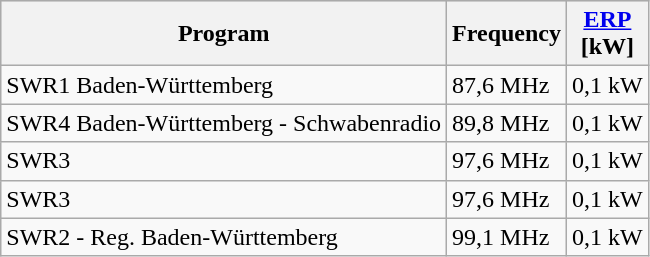<table class="wikitable sortable" style="left">
<tr bgcolor="#dfdfdf">
<th>Program</th>
<th>Frequency</th>
<th><a href='#'>ERP</a><br>[kW]</th>
</tr>
<tr>
<td>SWR1 Baden-Württemberg</td>
<td>87,6 MHz</td>
<td>0,1 kW</td>
</tr>
<tr>
<td>SWR4 Baden-Württemberg - Schwabenradio</td>
<td>89,8 MHz</td>
<td>0,1 kW</td>
</tr>
<tr>
<td>SWR3</td>
<td>97,6 MHz</td>
<td>0,1 kW</td>
</tr>
<tr>
<td>SWR3</td>
<td>97,6 MHz</td>
<td>0,1 kW</td>
</tr>
<tr>
<td>SWR2 - Reg. Baden-Württemberg</td>
<td>99,1 MHz</td>
<td>0,1 kW</td>
</tr>
</table>
